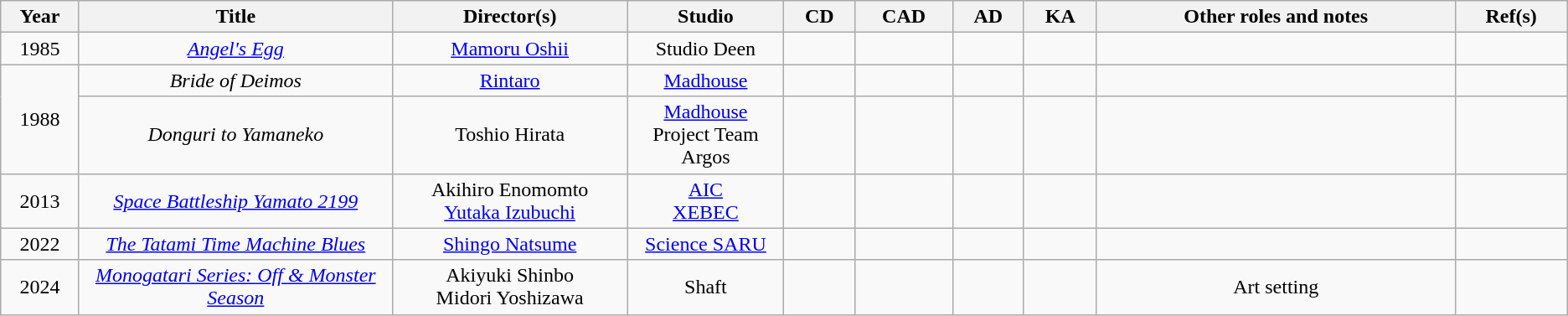<table class="wikitable sortable" style="text-align:center; margin=auto; ">
<tr>
<th scope="col" width=5%>Year</th>
<th scope="col" width=20%>Title</th>
<th scope="col" width=15%>Director(s)</th>
<th scope="col" width=10%>Studio</th>
<th scope="col" class="unsortable">CD</th>
<th scope="col" class="unsortable">CAD</th>
<th scope="col" class="unsortable">AD</th>
<th scope="col" class="unsortable">KA</th>
<th scope="col" class="unsortable">Other roles and notes</th>
<th scope="col" class="unsortable">Ref(s)</th>
</tr>
<tr>
<td>1985</td>
<td><em><a href='#'>Angel's Egg</a></em></td>
<td><a href='#'>Mamoru Oshii</a></td>
<td>Studio Deen</td>
<td></td>
<td></td>
<td></td>
<td></td>
<td></td>
<td></td>
</tr>
<tr>
<td rowspan="2">1988</td>
<td><em>Bride of Deimos</em></td>
<td><a href='#'>Rintaro</a></td>
<td><a href='#'>Madhouse</a></td>
<td></td>
<td></td>
<td></td>
<td></td>
<td></td>
</tr>
<tr>
<td><em>Donguri to Yamaneko</em></td>
<td>Toshio Hirata</td>
<td><a href='#'>Madhouse</a><br>Project Team Argos</td>
<td></td>
<td></td>
<td></td>
<td></td>
<td></td>
<td></td>
</tr>
<tr>
<td>2013</td>
<td><em><a href='#'>Space Battleship Yamato 2199</a></em></td>
<td>Akihiro Enomomto<br><a href='#'>Yutaka Izubuchi</a></td>
<td><a href='#'>AIC</a><br><a href='#'>XEBEC</a></td>
<td></td>
<td></td>
<td></td>
<td></td>
<td></td>
<td></td>
</tr>
<tr>
<td>2022</td>
<td><em><a href='#'>The Tatami Time Machine Blues</a></em></td>
<td><a href='#'>Shingo Natsume</a></td>
<td><a href='#'>Science SARU</a></td>
<td></td>
<td></td>
<td></td>
<td></td>
<td></td>
<td></td>
</tr>
<tr>
<td>2024</td>
<td><em><a href='#'>Monogatari Series: Off & Monster Season</a></em></td>
<td>Akiyuki Shinbo<br>Midori Yoshizawa</td>
<td>Shaft</td>
<td></td>
<td></td>
<td></td>
<td></td>
<td>Art setting</td>
<td></td>
</tr>
</table>
